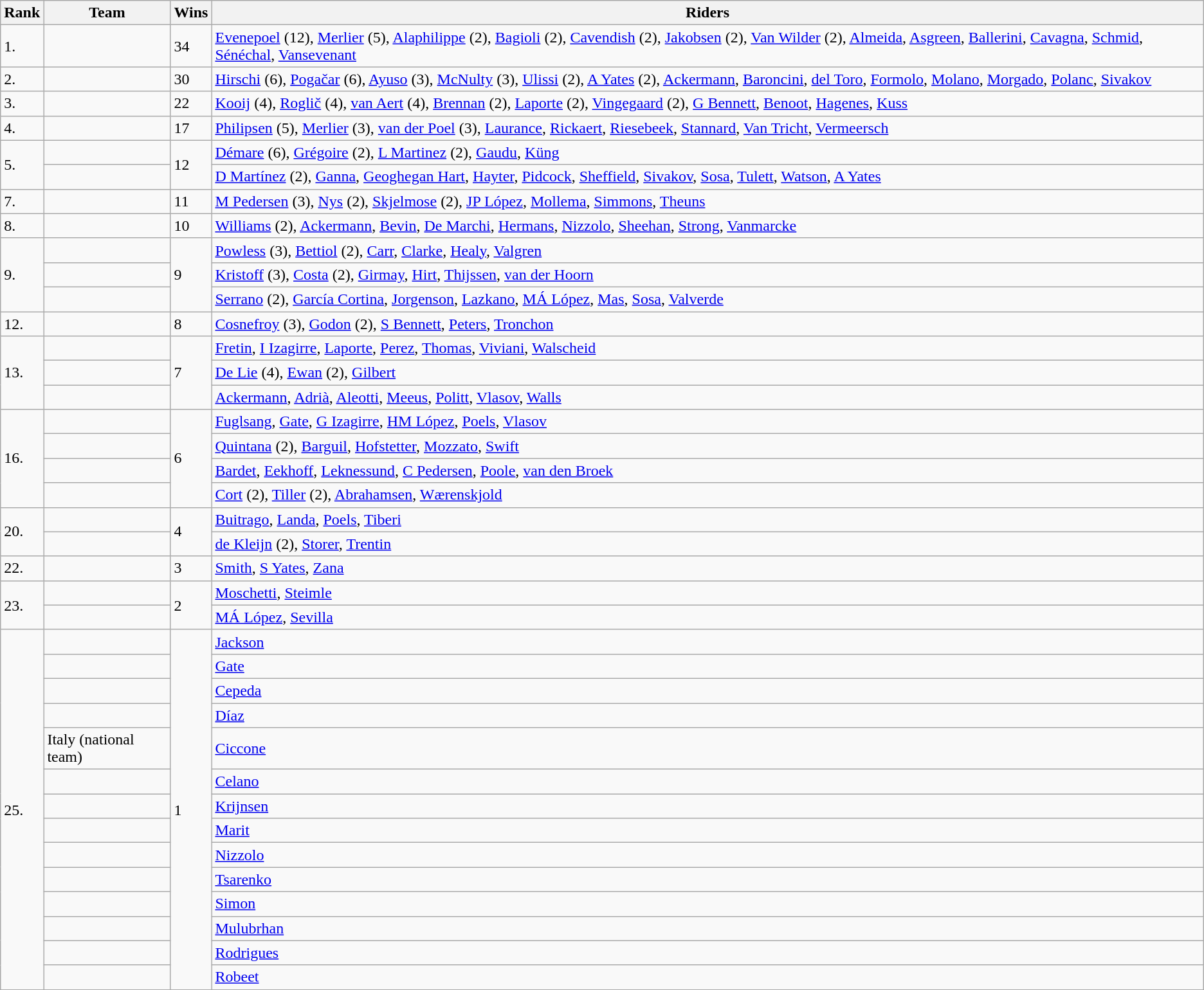<table class=wikitable>
<tr>
<th>Rank</th>
<th>Team</th>
<th>Wins</th>
<th>Riders</th>
</tr>
<tr>
<td>1.</td>
<td></td>
<td>34</td>
<td><a href='#'>Evenepoel</a> (12), <a href='#'>Merlier</a> (5), <a href='#'>Alaphilippe</a> (2), <a href='#'>Bagioli</a> (2), <a href='#'>Cavendish</a> (2), <a href='#'>Jakobsen</a> (2), <a href='#'>Van Wilder</a> (2), <a href='#'>Almeida</a>, <a href='#'>Asgreen</a>, <a href='#'>Ballerini</a>, <a href='#'>Cavagna</a>, <a href='#'>Schmid</a>, <a href='#'>Sénéchal</a>, <a href='#'>Vansevenant</a></td>
</tr>
<tr>
<td>2.</td>
<td></td>
<td>30</td>
<td><a href='#'>Hirschi</a> (6), <a href='#'>Pogačar</a> (6), <a href='#'>Ayuso</a> (3), <a href='#'>McNulty</a> (3), <a href='#'>Ulissi</a> (2), <a href='#'>A Yates</a> (2), <a href='#'>Ackermann</a>, <a href='#'>Baroncini</a>, <a href='#'>del Toro</a>, <a href='#'>Formolo</a>, <a href='#'>Molano</a>, <a href='#'>Morgado</a>, <a href='#'>Polanc</a>, <a href='#'>Sivakov</a></td>
</tr>
<tr>
<td>3.</td>
<td></td>
<td>22</td>
<td><a href='#'>Kooij</a> (4), <a href='#'>Roglič</a> (4), <a href='#'>van Aert</a> (4), <a href='#'>Brennan</a> (2), <a href='#'>Laporte</a> (2), <a href='#'>Vingegaard</a> (2), <a href='#'>G Bennett</a>, <a href='#'>Benoot</a>, <a href='#'>Hagenes</a>, <a href='#'>Kuss</a></td>
</tr>
<tr>
<td>4.</td>
<td></td>
<td>17</td>
<td><a href='#'>Philipsen</a> (5), <a href='#'>Merlier</a> (3), <a href='#'>van der Poel</a> (3), <a href='#'>Laurance</a>, <a href='#'>Rickaert</a>, <a href='#'>Riesebeek</a>, <a href='#'>Stannard</a>, <a href='#'>Van Tricht</a>, <a href='#'>Vermeersch</a></td>
</tr>
<tr>
<td rowspan=2>5.</td>
<td></td>
<td rowspan=2>12</td>
<td><a href='#'>Démare</a> (6), <a href='#'>Grégoire</a> (2), <a href='#'>L Martinez</a> (2), <a href='#'>Gaudu</a>, <a href='#'>Küng</a></td>
</tr>
<tr>
<td></td>
<td><a href='#'>D Martínez</a> (2), <a href='#'>Ganna</a>, <a href='#'>Geoghegan Hart</a>, <a href='#'>Hayter</a>, <a href='#'>Pidcock</a>, <a href='#'>Sheffield</a>, <a href='#'>Sivakov</a>, <a href='#'>Sosa</a>, <a href='#'>Tulett</a>, <a href='#'>Watson</a>, <a href='#'>A Yates</a></td>
</tr>
<tr>
<td>7.</td>
<td></td>
<td>11</td>
<td><a href='#'>M Pedersen</a> (3), <a href='#'>Nys</a> (2), <a href='#'>Skjelmose</a> (2), <a href='#'>JP López</a>, <a href='#'>Mollema</a>, <a href='#'>Simmons</a>, <a href='#'>Theuns</a></td>
</tr>
<tr>
<td>8.</td>
<td></td>
<td>10</td>
<td><a href='#'>Williams</a> (2), <a href='#'>Ackermann</a>, <a href='#'>Bevin</a>, <a href='#'>De Marchi</a>, <a href='#'>Hermans</a>, <a href='#'>Nizzolo</a>, <a href='#'>Sheehan</a>, <a href='#'>Strong</a>, <a href='#'>Vanmarcke</a></td>
</tr>
<tr>
<td rowspan=3>9.</td>
<td></td>
<td rowspan=3>9</td>
<td><a href='#'>Powless</a> (3), <a href='#'>Bettiol</a> (2), <a href='#'>Carr</a>, <a href='#'>Clarke</a>, <a href='#'>Healy</a>, <a href='#'>Valgren</a></td>
</tr>
<tr>
<td></td>
<td><a href='#'>Kristoff</a> (3), <a href='#'>Costa</a> (2), <a href='#'>Girmay</a>, <a href='#'>Hirt</a>, <a href='#'>Thijssen</a>, <a href='#'>van der Hoorn</a></td>
</tr>
<tr>
<td></td>
<td><a href='#'>Serrano</a> (2), <a href='#'>García Cortina</a>, <a href='#'>Jorgenson</a>, <a href='#'>Lazkano</a>, <a href='#'>MÁ López</a>, <a href='#'>Mas</a>, <a href='#'>Sosa</a>, <a href='#'>Valverde</a></td>
</tr>
<tr>
<td>12.</td>
<td></td>
<td>8</td>
<td><a href='#'>Cosnefroy</a> (3), <a href='#'>Godon</a> (2), <a href='#'>S Bennett</a>, <a href='#'>Peters</a>, <a href='#'>Tronchon</a></td>
</tr>
<tr>
<td rowspan=3>13.</td>
<td></td>
<td rowspan=3>7</td>
<td><a href='#'>Fretin</a>, <a href='#'>I Izagirre</a>, <a href='#'>Laporte</a>, <a href='#'>Perez</a>, <a href='#'>Thomas</a>, <a href='#'>Viviani</a>, <a href='#'>Walscheid</a></td>
</tr>
<tr>
<td></td>
<td><a href='#'>De Lie</a> (4), <a href='#'>Ewan</a> (2), <a href='#'>Gilbert</a></td>
</tr>
<tr>
<td></td>
<td><a href='#'>Ackermann</a>, <a href='#'>Adrià</a>, <a href='#'>Aleotti</a>, <a href='#'>Meeus</a>, <a href='#'>Politt</a>, <a href='#'>Vlasov</a>, <a href='#'>Walls</a></td>
</tr>
<tr>
<td rowspan=4>16.</td>
<td></td>
<td rowspan=4>6</td>
<td><a href='#'>Fuglsang</a>, <a href='#'>Gate</a>, <a href='#'>G Izagirre</a>, <a href='#'>HM López</a>, <a href='#'>Poels</a>, <a href='#'>Vlasov</a></td>
</tr>
<tr>
<td></td>
<td><a href='#'>Quintana</a> (2), <a href='#'>Barguil</a>, <a href='#'>Hofstetter</a>, <a href='#'>Mozzato</a>, <a href='#'>Swift</a></td>
</tr>
<tr>
<td></td>
<td><a href='#'>Bardet</a>, <a href='#'>Eekhoff</a>, <a href='#'>Leknessund</a>, <a href='#'>C Pedersen</a>, <a href='#'>Poole</a>, <a href='#'>van den Broek</a></td>
</tr>
<tr>
<td></td>
<td><a href='#'>Cort</a> (2), <a href='#'>Tiller</a> (2), <a href='#'>Abrahamsen</a>, <a href='#'>Wærenskjold</a></td>
</tr>
<tr>
<td rowspan=2>20.</td>
<td></td>
<td rowspan=2>4</td>
<td><a href='#'>Buitrago</a>, <a href='#'>Landa</a>, <a href='#'>Poels</a>, <a href='#'>Tiberi</a></td>
</tr>
<tr>
<td></td>
<td><a href='#'>de Kleijn</a> (2), <a href='#'>Storer</a>, <a href='#'>Trentin</a></td>
</tr>
<tr>
<td rowspan=1>22.</td>
<td></td>
<td rowspan=1>3</td>
<td><a href='#'>Smith</a>, <a href='#'>S Yates</a>, <a href='#'>Zana</a></td>
</tr>
<tr>
<td rowspan=2>23.</td>
<td></td>
<td rowspan=2>2</td>
<td><a href='#'>Moschetti</a>, <a href='#'>Steimle</a></td>
</tr>
<tr>
<td></td>
<td><a href='#'>MÁ López</a>, <a href='#'>Sevilla</a></td>
</tr>
<tr>
<td rowspan=14>25.</td>
<td><em></em></td>
<td rowspan=14>1</td>
<td><a href='#'>Jackson</a></td>
</tr>
<tr>
<td></td>
<td><a href='#'>Gate</a></td>
</tr>
<tr>
<td></td>
<td><a href='#'>Cepeda</a></td>
</tr>
<tr>
<td><em></em></td>
<td><a href='#'>Díaz</a></td>
</tr>
<tr>
<td>Italy (national team)</td>
<td><a href='#'>Ciccone</a></td>
</tr>
<tr>
<td></td>
<td><a href='#'>Celano</a></td>
</tr>
<tr>
<td></td>
<td><a href='#'>Krijnsen</a></td>
</tr>
<tr>
<td></td>
<td><a href='#'>Marit</a></td>
</tr>
<tr>
<td><em></em></td>
<td><a href='#'>Nizzolo</a></td>
</tr>
<tr>
<td></td>
<td><a href='#'>Tsarenko</a></td>
</tr>
<tr>
<td></td>
<td><a href='#'>Simon</a></td>
</tr>
<tr>
<td></td>
<td><a href='#'>Mulubrhan</a></td>
</tr>
<tr>
<td><em></em></td>
<td><a href='#'>Rodrigues</a></td>
</tr>
<tr>
<td></td>
<td><a href='#'>Robeet</a></td>
</tr>
</table>
